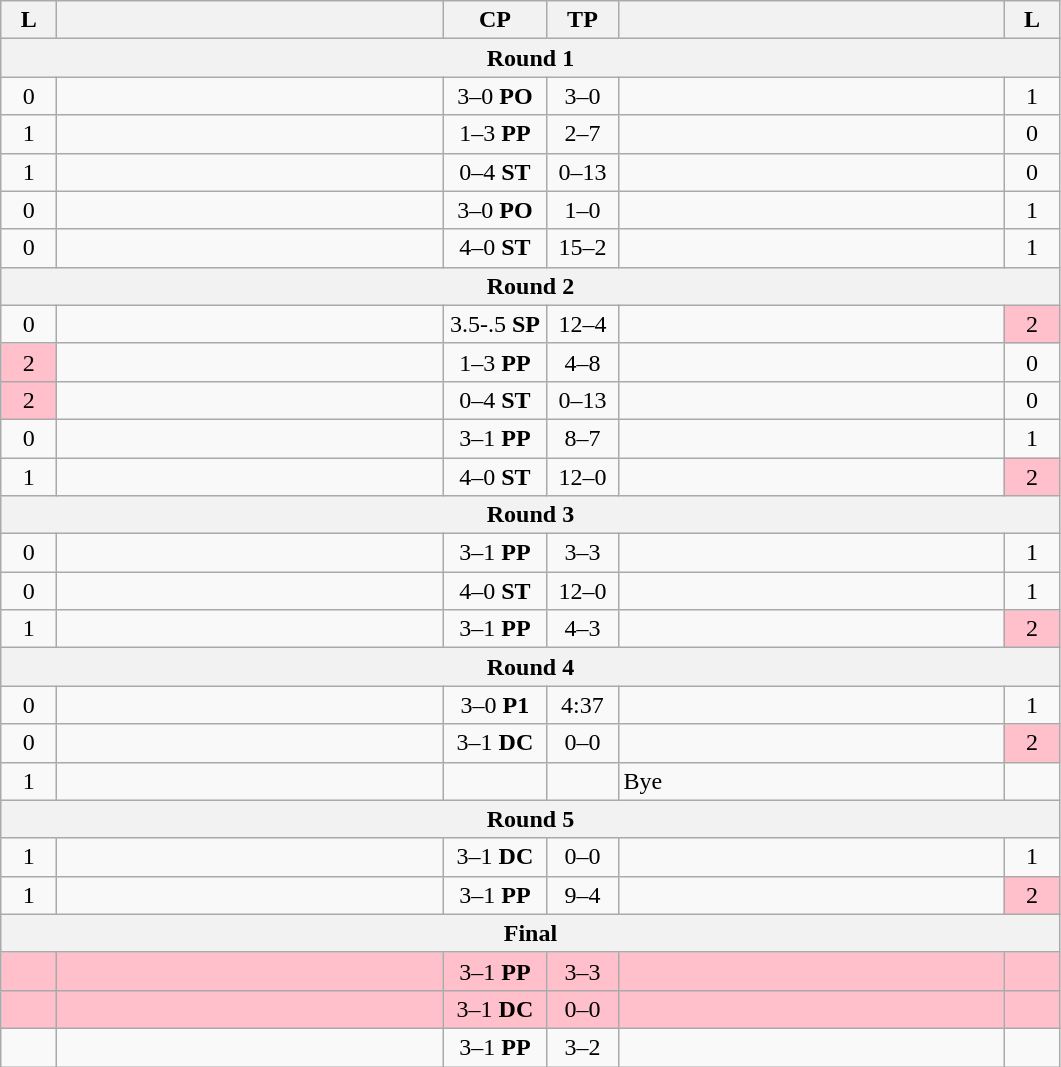<table class="wikitable" style="text-align: center;" |>
<tr>
<th width="30">L</th>
<th width="250"></th>
<th width="62">CP</th>
<th width="40">TP</th>
<th width="250"></th>
<th width="30">L</th>
</tr>
<tr>
<th colspan="7">Round 1</th>
</tr>
<tr>
<td>0</td>
<td style="text-align:left;"><strong></strong></td>
<td>3–0 <strong>PO</strong></td>
<td>3–0</td>
<td style="text-align:left;"></td>
<td>1</td>
</tr>
<tr>
<td>1</td>
<td style="text-align:left;"></td>
<td>1–3 <strong>PP</strong></td>
<td>2–7</td>
<td style="text-align:left;"><strong></strong></td>
<td>0</td>
</tr>
<tr>
<td>1</td>
<td style="text-align:left;"></td>
<td>0–4 <strong>ST</strong></td>
<td>0–13</td>
<td style="text-align:left;"><strong></strong></td>
<td>0</td>
</tr>
<tr>
<td>0</td>
<td style="text-align:left;"><strong></strong></td>
<td>3–0 <strong>PO</strong></td>
<td>1–0</td>
<td style="text-align:left;"></td>
<td>1</td>
</tr>
<tr>
<td>0</td>
<td style="text-align:left;"><strong></strong></td>
<td>4–0 <strong>ST</strong></td>
<td>15–2</td>
<td style="text-align:left;"></td>
<td>1</td>
</tr>
<tr>
<th colspan="7">Round 2</th>
</tr>
<tr>
<td>0</td>
<td style="text-align:left;"><strong></strong></td>
<td>3.5-.5 <strong>SP</strong></td>
<td>12–4</td>
<td style="text-align:left;"></td>
<td bgcolor=pink>2</td>
</tr>
<tr>
<td bgcolor=pink>2</td>
<td style="text-align:left;"></td>
<td>1–3 <strong>PP</strong></td>
<td>4–8</td>
<td style="text-align:left;"><strong></strong></td>
<td>0</td>
</tr>
<tr>
<td bgcolor=pink>2</td>
<td style="text-align:left;"></td>
<td>0–4 <strong>ST</strong></td>
<td>0–13</td>
<td style="text-align:left;"><strong></strong></td>
<td>0</td>
</tr>
<tr>
<td>0</td>
<td style="text-align:left;"><strong></strong></td>
<td>3–1 <strong>PP</strong></td>
<td>8–7</td>
<td style="text-align:left;"></td>
<td>1</td>
</tr>
<tr>
<td>1</td>
<td style="text-align:left;"><strong></strong></td>
<td>4–0 <strong>ST</strong></td>
<td>12–0</td>
<td style="text-align:left;"></td>
<td bgcolor=pink>2</td>
</tr>
<tr>
<th colspan="7">Round 3</th>
</tr>
<tr>
<td>0</td>
<td style="text-align:left;"><strong></strong></td>
<td>3–1 <strong>PP</strong></td>
<td>3–3</td>
<td style="text-align:left;"></td>
<td>1</td>
</tr>
<tr>
<td>0</td>
<td style="text-align:left;"><strong></strong></td>
<td>4–0 <strong>ST</strong></td>
<td>12–0</td>
<td style="text-align:left;"></td>
<td>1</td>
</tr>
<tr>
<td>1</td>
<td style="text-align:left;"><strong></strong></td>
<td>3–1 <strong>PP</strong></td>
<td>4–3</td>
<td style="text-align:left;"></td>
<td bgcolor=pink>2</td>
</tr>
<tr>
<th colspan="7">Round 4</th>
</tr>
<tr>
<td>0</td>
<td style="text-align:left;"><strong></strong></td>
<td>3–0 <strong>P1</strong></td>
<td>4:37</td>
<td style="text-align:left;"></td>
<td>1</td>
</tr>
<tr>
<td>0</td>
<td style="text-align:left;"><strong></strong></td>
<td>3–1 <strong>DC</strong></td>
<td>0–0</td>
<td style="text-align:left;"></td>
<td bgcolor=pink>2</td>
</tr>
<tr>
<td>1</td>
<td style="text-align:left;"><strong></strong></td>
<td></td>
<td></td>
<td style="text-align:left;">Bye</td>
<td></td>
</tr>
<tr>
<th colspan="7">Round 5</th>
</tr>
<tr>
<td>1</td>
<td style="text-align:left;"><strong></strong></td>
<td>3–1 <strong>DC</strong></td>
<td>0–0</td>
<td style="text-align:left;"></td>
<td>1</td>
</tr>
<tr>
<td>1</td>
<td style="text-align:left;"><strong></strong></td>
<td>3–1 <strong>PP</strong></td>
<td>9–4</td>
<td style="text-align:left;"></td>
<td bgcolor=pink>2</td>
</tr>
<tr>
<th colspan="7">Final</th>
</tr>
<tr bgcolor=#FFC0CB>
<td></td>
<td style="text-align:left;"><strong></strong></td>
<td>3–1 <strong>PP</strong></td>
<td>3–3</td>
<td style="text-align:left;"></td>
<td></td>
</tr>
<tr bgcolor=#FFC0CB>
<td></td>
<td style="text-align:left;"><strong></strong></td>
<td>3–1 <strong>DC</strong></td>
<td>0–0</td>
<td style="text-align:left;"></td>
<td></td>
</tr>
<tr>
<td></td>
<td style="text-align:left;"><strong></strong></td>
<td>3–1 <strong>PP</strong></td>
<td>3–2</td>
<td style="text-align:left;"></td>
<td></td>
</tr>
</table>
